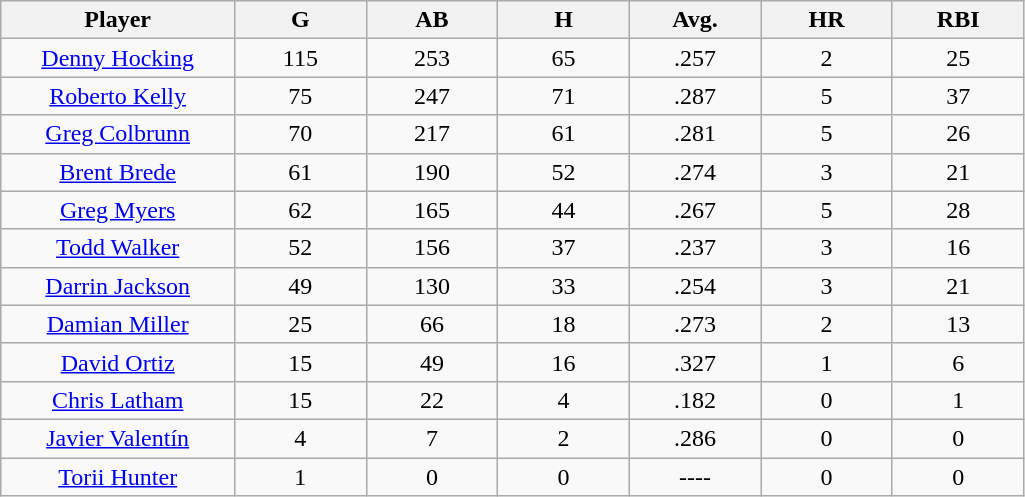<table class="wikitable sortable">
<tr>
<th bgcolor="#DDDDFF" width="16%">Player</th>
<th bgcolor="#DDDDFF" width="9%">G</th>
<th bgcolor="#DDDDFF" width="9%">AB</th>
<th bgcolor="#DDDDFF" width="9%">H</th>
<th bgcolor="#DDDDFF" width="9%">Avg.</th>
<th bgcolor="#DDDDFF" width="9%">HR</th>
<th bgcolor="#DDDDFF" width="9%">RBI</th>
</tr>
<tr align=center>
<td><a href='#'>Denny Hocking</a></td>
<td>115</td>
<td>253</td>
<td>65</td>
<td>.257</td>
<td>2</td>
<td>25</td>
</tr>
<tr align=center>
<td><a href='#'>Roberto Kelly</a></td>
<td>75</td>
<td>247</td>
<td>71</td>
<td>.287</td>
<td>5</td>
<td>37</td>
</tr>
<tr align=center>
<td><a href='#'>Greg Colbrunn</a></td>
<td>70</td>
<td>217</td>
<td>61</td>
<td>.281</td>
<td>5</td>
<td>26</td>
</tr>
<tr align=center>
<td><a href='#'>Brent Brede</a></td>
<td>61</td>
<td>190</td>
<td>52</td>
<td>.274</td>
<td>3</td>
<td>21</td>
</tr>
<tr align=center>
<td><a href='#'>Greg Myers</a></td>
<td>62</td>
<td>165</td>
<td>44</td>
<td>.267</td>
<td>5</td>
<td>28</td>
</tr>
<tr align=center>
<td><a href='#'>Todd Walker</a></td>
<td>52</td>
<td>156</td>
<td>37</td>
<td>.237</td>
<td>3</td>
<td>16</td>
</tr>
<tr align=center>
<td><a href='#'>Darrin Jackson</a></td>
<td>49</td>
<td>130</td>
<td>33</td>
<td>.254</td>
<td>3</td>
<td>21</td>
</tr>
<tr align=center>
<td><a href='#'>Damian Miller</a></td>
<td>25</td>
<td>66</td>
<td>18</td>
<td>.273</td>
<td>2</td>
<td>13</td>
</tr>
<tr align=center>
<td><a href='#'>David Ortiz</a></td>
<td>15</td>
<td>49</td>
<td>16</td>
<td>.327</td>
<td>1</td>
<td>6</td>
</tr>
<tr align=center>
<td><a href='#'>Chris Latham</a></td>
<td>15</td>
<td>22</td>
<td>4</td>
<td>.182</td>
<td>0</td>
<td>1</td>
</tr>
<tr align=center>
<td><a href='#'>Javier Valentín</a></td>
<td>4</td>
<td>7</td>
<td>2</td>
<td>.286</td>
<td>0</td>
<td>0</td>
</tr>
<tr align=center>
<td><a href='#'>Torii Hunter</a></td>
<td>1</td>
<td>0</td>
<td>0</td>
<td>----</td>
<td>0</td>
<td>0</td>
</tr>
</table>
